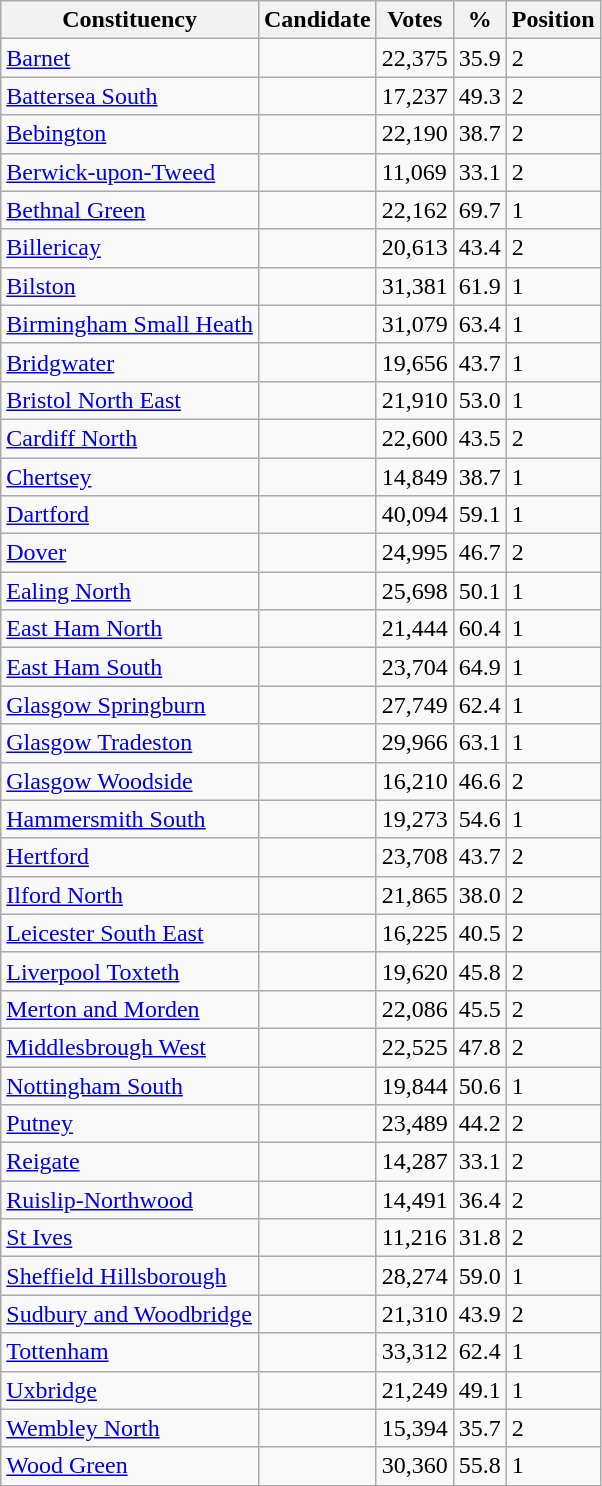<table class="wikitable sortable">
<tr>
<th>Constituency</th>
<th>Candidate</th>
<th>Votes</th>
<th>%</th>
<th>Position</th>
</tr>
<tr>
<td><a href='#'>Barnet</a></td>
<td></td>
<td>22,375</td>
<td>35.9</td>
<td>2</td>
</tr>
<tr>
<td><a href='#'>Battersea South</a></td>
<td></td>
<td>17,237</td>
<td>49.3</td>
<td>2</td>
</tr>
<tr>
<td><a href='#'>Bebington</a></td>
<td></td>
<td>22,190</td>
<td>38.7</td>
<td>2</td>
</tr>
<tr>
<td><a href='#'>Berwick-upon-Tweed</a></td>
<td></td>
<td>11,069</td>
<td>33.1</td>
<td>2</td>
</tr>
<tr>
<td><a href='#'>Bethnal Green</a></td>
<td></td>
<td>22,162</td>
<td>69.7</td>
<td>1</td>
</tr>
<tr>
<td><a href='#'>Billericay</a></td>
<td></td>
<td>20,613</td>
<td>43.4</td>
<td>2</td>
</tr>
<tr>
<td><a href='#'>Bilston</a></td>
<td></td>
<td>31,381</td>
<td>61.9</td>
<td>1</td>
</tr>
<tr>
<td><a href='#'>Birmingham Small Heath</a></td>
<td></td>
<td>31,079</td>
<td>63.4</td>
<td>1</td>
</tr>
<tr>
<td><a href='#'>Bridgwater</a></td>
<td></td>
<td>19,656</td>
<td>43.7</td>
<td>1</td>
</tr>
<tr>
<td><a href='#'>Bristol North East</a></td>
<td></td>
<td>21,910</td>
<td>53.0</td>
<td>1</td>
</tr>
<tr>
<td><a href='#'>Cardiff North</a></td>
<td></td>
<td>22,600</td>
<td>43.5</td>
<td>2</td>
</tr>
<tr>
<td><a href='#'>Chertsey</a></td>
<td></td>
<td>14,849</td>
<td>38.7</td>
<td>1</td>
</tr>
<tr>
<td><a href='#'>Dartford</a></td>
<td></td>
<td>40,094</td>
<td>59.1</td>
<td>1</td>
</tr>
<tr>
<td><a href='#'>Dover</a></td>
<td></td>
<td>24,995</td>
<td>46.7</td>
<td>2</td>
</tr>
<tr>
<td><a href='#'>Ealing North</a></td>
<td></td>
<td>25,698</td>
<td>50.1</td>
<td>1</td>
</tr>
<tr>
<td><a href='#'>East Ham North</a></td>
<td></td>
<td>21,444</td>
<td>60.4</td>
<td>1</td>
</tr>
<tr>
<td><a href='#'>East Ham South</a></td>
<td></td>
<td>23,704</td>
<td>64.9</td>
<td>1</td>
</tr>
<tr>
<td><a href='#'>Glasgow Springburn</a></td>
<td></td>
<td>27,749</td>
<td>62.4</td>
<td>1</td>
</tr>
<tr>
<td><a href='#'>Glasgow Tradeston</a></td>
<td></td>
<td>29,966</td>
<td>63.1</td>
<td>1</td>
</tr>
<tr>
<td><a href='#'>Glasgow Woodside</a></td>
<td></td>
<td>16,210</td>
<td>46.6</td>
<td>2</td>
</tr>
<tr>
<td><a href='#'>Hammersmith South</a></td>
<td></td>
<td>19,273</td>
<td>54.6</td>
<td>1</td>
</tr>
<tr>
<td><a href='#'>Hertford</a></td>
<td></td>
<td>23,708</td>
<td>43.7</td>
<td>2</td>
</tr>
<tr>
<td><a href='#'>Ilford North</a></td>
<td></td>
<td>21,865</td>
<td>38.0</td>
<td>2</td>
</tr>
<tr>
<td><a href='#'>Leicester South East</a></td>
<td></td>
<td>16,225</td>
<td>40.5</td>
<td>2</td>
</tr>
<tr>
<td><a href='#'>Liverpool Toxteth</a></td>
<td></td>
<td>19,620</td>
<td>45.8</td>
<td>2</td>
</tr>
<tr>
<td><a href='#'>Merton and Morden</a></td>
<td></td>
<td>22,086</td>
<td>45.5</td>
<td>2</td>
</tr>
<tr>
<td><a href='#'>Middlesbrough West</a></td>
<td></td>
<td>22,525</td>
<td>47.8</td>
<td>2</td>
</tr>
<tr>
<td><a href='#'>Nottingham South</a></td>
<td></td>
<td>19,844</td>
<td>50.6</td>
<td>1</td>
</tr>
<tr>
<td><a href='#'>Putney</a></td>
<td></td>
<td>23,489</td>
<td>44.2</td>
<td>2</td>
</tr>
<tr>
<td><a href='#'>Reigate</a></td>
<td></td>
<td>14,287</td>
<td>33.1</td>
<td>2</td>
</tr>
<tr>
<td><a href='#'>Ruislip-Northwood</a></td>
<td></td>
<td>14,491</td>
<td>36.4</td>
<td>2</td>
</tr>
<tr>
<td><a href='#'>St Ives</a></td>
<td></td>
<td>11,216</td>
<td>31.8</td>
<td>2</td>
</tr>
<tr>
<td><a href='#'>Sheffield Hillsborough</a></td>
<td></td>
<td>28,274</td>
<td>59.0</td>
<td>1</td>
</tr>
<tr>
<td><a href='#'>Sudbury and Woodbridge</a></td>
<td></td>
<td>21,310</td>
<td>43.9</td>
<td>2</td>
</tr>
<tr>
<td><a href='#'>Tottenham</a></td>
<td></td>
<td>33,312</td>
<td>62.4</td>
<td>1</td>
</tr>
<tr>
<td><a href='#'>Uxbridge</a></td>
<td></td>
<td>21,249</td>
<td>49.1</td>
<td>1</td>
</tr>
<tr>
<td><a href='#'>Wembley North</a></td>
<td></td>
<td>15,394</td>
<td>35.7</td>
<td>2</td>
</tr>
<tr>
<td><a href='#'>Wood Green</a></td>
<td></td>
<td>30,360</td>
<td>55.8</td>
<td>1</td>
</tr>
</table>
